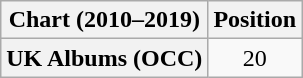<table class="wikitable plainrowheaders" style="text-align:center">
<tr>
<th scope="col">Chart (2010–2019)</th>
<th scope="col">Position</th>
</tr>
<tr>
<th scope="row">UK Albums (OCC)</th>
<td>20</td>
</tr>
</table>
